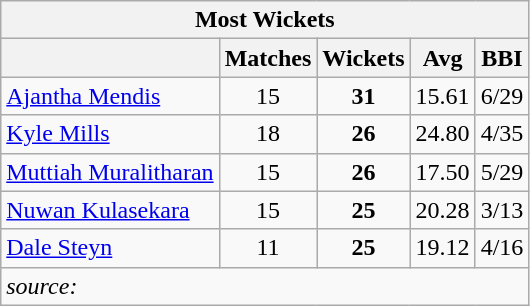<table class="wikitable" style="text-align:center;">
<tr>
<th colspan=5>Most Wickets</th>
</tr>
<tr>
<th></th>
<th>Matches</th>
<th>Wickets</th>
<th>Avg</th>
<th>BBI</th>
</tr>
<tr>
<td align="left"> <a href='#'>Ajantha Mendis</a></td>
<td>15</td>
<td><strong>31</strong></td>
<td>15.61</td>
<td>6/29</td>
</tr>
<tr>
<td align="left"> <a href='#'>Kyle Mills</a></td>
<td>18</td>
<td><strong>26</strong></td>
<td>24.80</td>
<td>4/35</td>
</tr>
<tr>
<td align="left"> <a href='#'>Muttiah Muralitharan</a></td>
<td>15</td>
<td><strong>26</strong></td>
<td>17.50</td>
<td>5/29</td>
</tr>
<tr>
<td align="left"> <a href='#'>Nuwan Kulasekara</a></td>
<td>15</td>
<td><strong>25</strong></td>
<td>20.28</td>
<td>3/13</td>
</tr>
<tr>
<td align="left"> <a href='#'>Dale Steyn</a></td>
<td>11</td>
<td><strong>25</strong></td>
<td>19.12</td>
<td>4/16</td>
</tr>
<tr>
<td colspan="5" style="text-align:left;"><em>source:</em> </td>
</tr>
</table>
